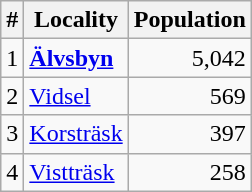<table class="wikitable">
<tr>
<th>#</th>
<th>Locality</th>
<th>Population</th>
</tr>
<tr>
<td>1</td>
<td><strong><a href='#'>Älvsbyn</a></strong></td>
<td align="right">5,042</td>
</tr>
<tr>
<td>2</td>
<td><a href='#'>Vidsel</a></td>
<td align="right">569</td>
</tr>
<tr>
<td>3</td>
<td><a href='#'>Korsträsk</a></td>
<td align="right">397</td>
</tr>
<tr>
<td>4</td>
<td><a href='#'>Vistträsk</a></td>
<td align="right">258</td>
</tr>
</table>
